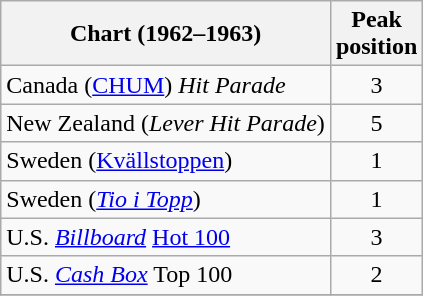<table class="wikitable sortable">
<tr>
<th>Chart (1962–1963)</th>
<th>Peak<br>position</th>
</tr>
<tr>
<td>Canada (<a href='#'>CHUM</a>) <em>Hit Parade</em></td>
<td style="text-align:center;">3</td>
</tr>
<tr>
<td>New Zealand (<em>Lever Hit Parade</em>)</td>
<td style="text-align:center;">5</td>
</tr>
<tr>
<td>Sweden (<a href='#'>Kvällstoppen</a>)</td>
<td style="text-align:center;">1</td>
</tr>
<tr>
<td>Sweden (<em><a href='#'>Tio i Topp</a></em>)</td>
<td style="text-align:center;">1</td>
</tr>
<tr>
<td>U.S. <em><a href='#'>Billboard</a></em> <a href='#'>Hot 100</a></td>
<td style="text-align:center;">3</td>
</tr>
<tr>
<td>U.S. <a href='#'><em>Cash Box</em></a> Top 100</td>
<td align="center">2</td>
</tr>
<tr>
</tr>
</table>
